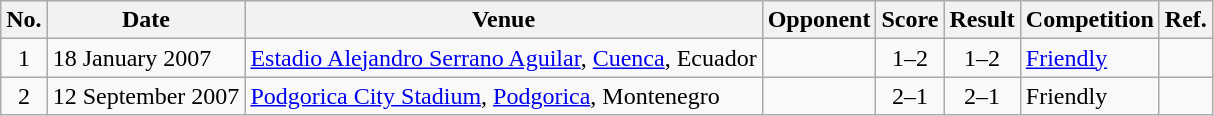<table class="wikitable sortable">
<tr>
<th scope="col">No.</th>
<th scope="col">Date</th>
<th scope="col">Venue</th>
<th scope="col">Opponent</th>
<th scope="col">Score</th>
<th scope="col">Result</th>
<th scope="col">Competition</th>
<th>Ref.</th>
</tr>
<tr>
<td align="center">1</td>
<td>18 January 2007</td>
<td><a href='#'>Estadio Alejandro Serrano Aguilar</a>, <a href='#'>Cuenca</a>, Ecuador</td>
<td></td>
<td align="center">1–2</td>
<td align="center">1–2</td>
<td><a href='#'>Friendly</a></td>
<td></td>
</tr>
<tr>
<td align="center">2</td>
<td>12 September 2007</td>
<td><a href='#'>Podgorica City Stadium</a>, <a href='#'>Podgorica</a>, Montenegro</td>
<td></td>
<td align="center">2–1</td>
<td align="center">2–1</td>
<td>Friendly</td>
<td></td>
</tr>
</table>
